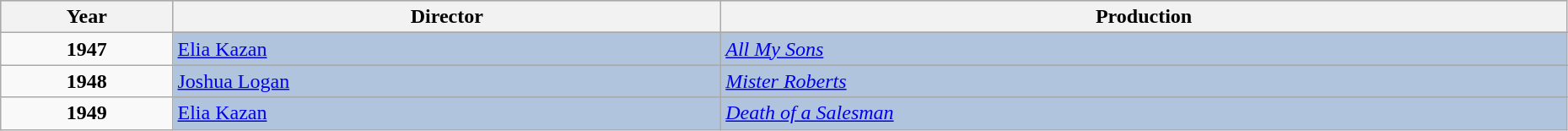<table class="wikitable" style="width:98%;">
<tr style="background:#bebebe;">
<th style="width:11%;">Year</th>
<th style="width:35%;">Director</th>
<th style="width:54%;">Production</th>
</tr>
<tr>
<td rowspan="2" align="center"><strong>1947</strong><br></td>
</tr>
<tr style="background:#B0C4DE">
<td><a href='#'>Elia Kazan</a></td>
<td><em><a href='#'>All My Sons</a></em></td>
</tr>
<tr>
<td rowspan="2" align="center"><strong>1948</strong><br></td>
</tr>
<tr style="background:#B0C4DE">
<td><a href='#'>Joshua Logan</a></td>
<td><em><a href='#'>Mister Roberts</a></em></td>
</tr>
<tr>
<td rowspan="2" align="center"><strong>1949</strong><br></td>
</tr>
<tr style="background:#B0C4DE">
<td><a href='#'>Elia Kazan</a></td>
<td><em><a href='#'>Death of a Salesman</a></em></td>
</tr>
</table>
